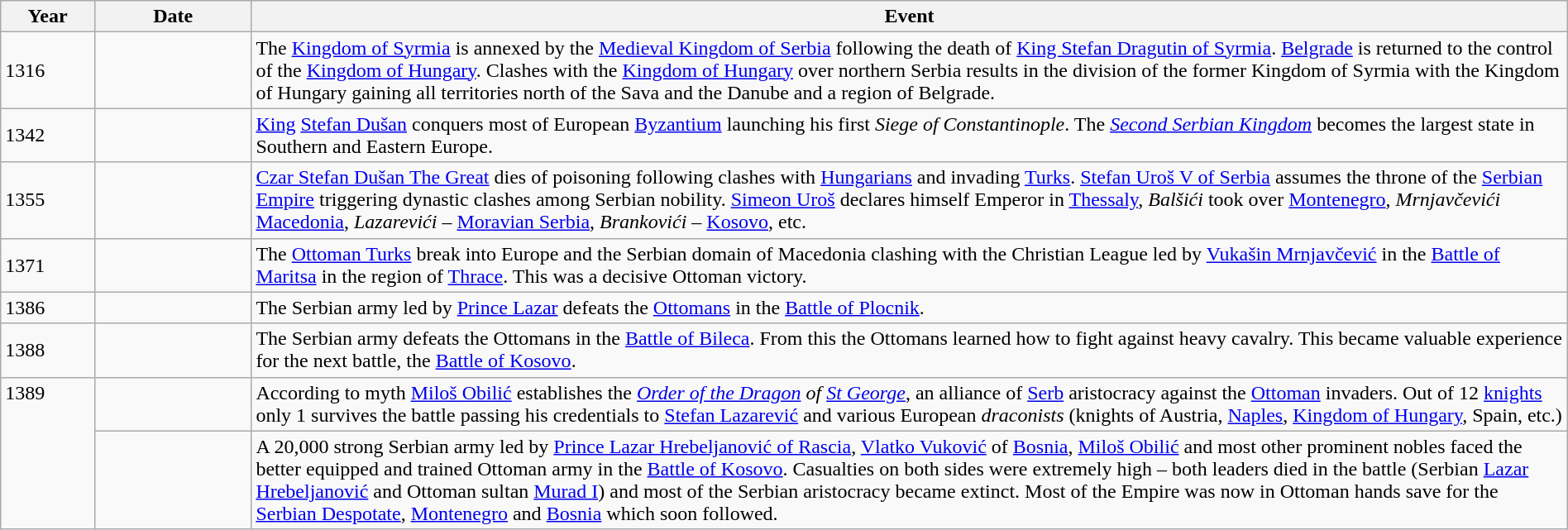<table class="wikitable" width="100%">
<tr>
<th style="width:6%">Year</th>
<th style="width:10%">Date</th>
<th>Event</th>
</tr>
<tr>
<td>1316</td>
<td></td>
<td>The <a href='#'>Kingdom of Syrmia</a> is annexed by the <a href='#'>Medieval Kingdom of Serbia</a> following the death of <a href='#'>King Stefan Dragutin of Syrmia</a>. <a href='#'>Belgrade</a> is returned to the control of the <a href='#'>Kingdom of Hungary</a>. Clashes with the <a href='#'>Kingdom of Hungary</a> over northern Serbia results in the division of the former Kingdom of Syrmia with the Kingdom of Hungary gaining all territories north of the Sava and the Danube and a region of Belgrade.</td>
</tr>
<tr>
<td>1342</td>
<td></td>
<td><a href='#'>King</a> <a href='#'>Stefan Dušan</a> conquers most of European <a href='#'>Byzantium</a> launching his first <em>Siege of Constantinople</em>. The <em><a href='#'>Second Serbian Kingdom</a></em> becomes the largest state in Southern and Eastern Europe.</td>
</tr>
<tr>
<td>1355</td>
<td></td>
<td><a href='#'>Czar Stefan Dušan The Great</a> dies of poisoning following clashes with <a href='#'>Hungarians</a> and invading <a href='#'>Turks</a>. <a href='#'>Stefan Uroš V of Serbia</a> assumes the throne of the <a href='#'>Serbian Empire</a> triggering dynastic clashes among Serbian nobility. <a href='#'>Simeon Uroš</a> declares himself Emperor in <a href='#'>Thessaly</a>, <em>Balšići</em> took over <a href='#'>Montenegro</a>, <em>Mrnjavčevići</em> <a href='#'>Macedonia</a>, <em>Lazarevići</em> – <a href='#'>Moravian Serbia</a>, <em>Brankovići</em> – <a href='#'>Kosovo</a>, etc.</td>
</tr>
<tr>
<td>1371</td>
<td></td>
<td>The <a href='#'>Ottoman Turks</a> break into Europe and the Serbian domain of Macedonia clashing with the Christian League led by <a href='#'>Vukašin Mrnjavčević</a> in the <a href='#'>Battle of Maritsa</a> in the region of <a href='#'>Thrace</a>. This was a decisive Ottoman victory.</td>
</tr>
<tr>
<td>1386</td>
<td></td>
<td>The Serbian army led by <a href='#'>Prince Lazar</a> defeats the <a href='#'>Ottomans</a> in the <a href='#'>Battle of Plocnik</a>.</td>
</tr>
<tr>
<td>1388</td>
<td></td>
<td>The Serbian army defeats the Ottomans in the <a href='#'>Battle of Bileca</a>. From this the Ottomans learned how to fight against heavy cavalry. This became valuable experience for the next battle, the <a href='#'>Battle of Kosovo</a>.</td>
</tr>
<tr>
<td rowspan="2" valign="top">1389</td>
<td></td>
<td>According to myth <a href='#'>Miloš Obilić</a> establishes the <em><a href='#'>Order of the Dragon</a> of <a href='#'>St George</a></em>, an alliance of <a href='#'>Serb</a> aristocracy against the <a href='#'>Ottoman</a> invaders. Out of 12 <a href='#'>knights</a> only 1 survives the battle passing his credentials to <a href='#'>Stefan Lazarević</a> and various European <em>draconists</em> (knights of Austria, <a href='#'>Naples</a>, <a href='#'>Kingdom of Hungary</a>, Spain, etc.)</td>
</tr>
<tr>
<td></td>
<td>A 20,000 strong Serbian army led by <a href='#'>Prince Lazar Hrebeljanović of Rascia</a>, <a href='#'>Vlatko Vuković</a> of <a href='#'>Bosnia</a>, <a href='#'>Miloš Obilić</a> and most other prominent nobles faced the better equipped and trained Ottoman army in the <a href='#'>Battle of Kosovo</a>. Casualties on both sides were extremely high – both leaders died in the battle (Serbian <a href='#'>Lazar Hrebeljanović</a> and Ottoman sultan <a href='#'>Murad I</a>) and most of the Serbian aristocracy became extinct. Most of the Empire was now in Ottoman hands save for the <a href='#'>Serbian Despotate</a>, <a href='#'>Montenegro</a> and <a href='#'>Bosnia</a> which soon followed.</td>
</tr>
</table>
